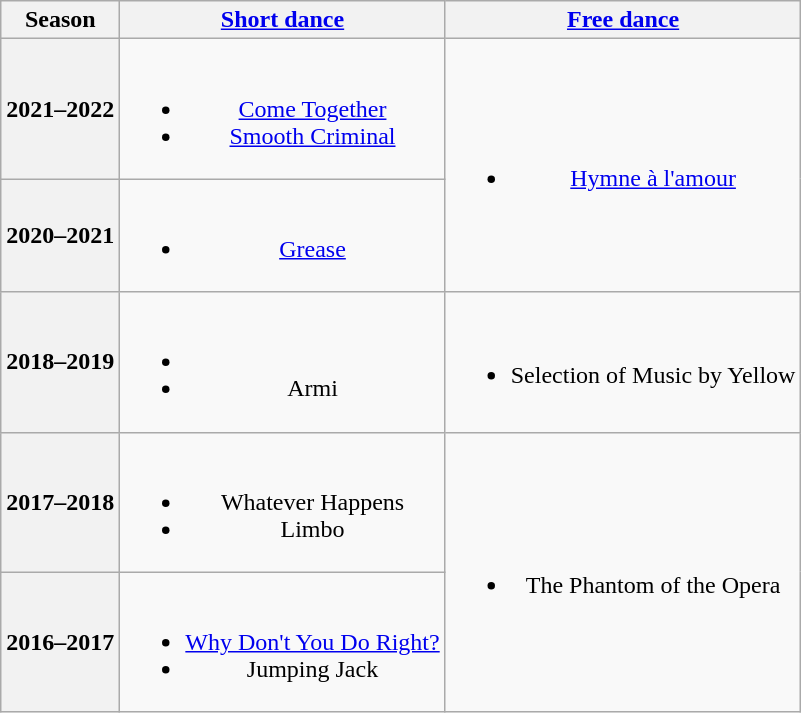<table class=wikitable style=text-align:center>
<tr>
<th>Season</th>
<th><a href='#'>Short dance</a></th>
<th><a href='#'>Free dance</a></th>
</tr>
<tr>
<th>2021–2022 <br> </th>
<td><br><ul><li> <a href='#'>Come Together</a></li><li> <a href='#'>Smooth Criminal</a> <br> </li></ul></td>
<td rowspan=2><br><ul><li><a href='#'>Hymne à l'amour</a> <br> </li></ul></td>
</tr>
<tr>
<th>2020–2021 <br> </th>
<td><br><ul><li><a href='#'>Grease</a></li></ul></td>
</tr>
<tr>
<th>2018–2019 <br> </th>
<td><br><ul><li></li><li> Armi</li></ul></td>
<td><br><ul><li>Selection of Music by Yellow</li></ul></td>
</tr>
<tr>
<th>2017–2018</th>
<td><br><ul><li>Whatever Happens <br></li><li>Limbo <br></li></ul></td>
<td rowspan=2><br><ul><li>The Phantom of the Opera <br></li></ul></td>
</tr>
<tr>
<th>2016–2017</th>
<td><br><ul><li><a href='#'>Why Don't You Do Right?</a></li><li>Jumping Jack <br></li></ul></td>
</tr>
</table>
